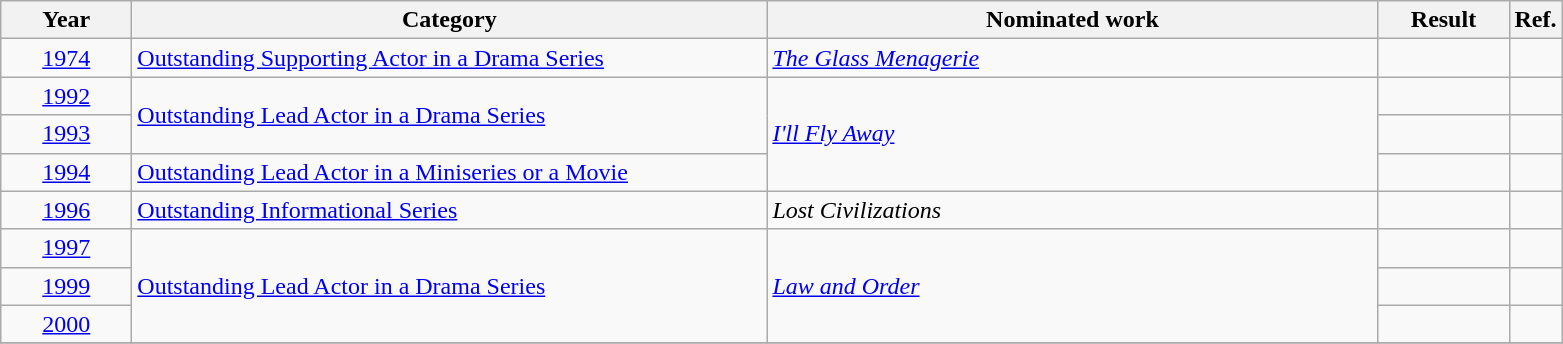<table class=wikitable>
<tr>
<th scope="col" style="width:5em;">Year</th>
<th scope="col" style="width:26em;">Category</th>
<th scope="col" style="width:25em;">Nominated work</th>
<th scope="col" style="width:5em;">Result</th>
<th>Ref.</th>
</tr>
<tr>
<td style="text-align:center;"><a href='#'>1974</a></td>
<td><a href='#'>Outstanding Supporting Actor in a Drama Series</a></td>
<td><em><a href='#'>The Glass Menagerie</a></em></td>
<td></td>
<td></td>
</tr>
<tr>
<td style="text-align:center;"><a href='#'>1992</a></td>
<td rowspan=2><a href='#'>Outstanding Lead Actor in a Drama Series</a></td>
<td rowspan=3><em><a href='#'>I'll Fly Away</a></em></td>
<td></td>
<td></td>
</tr>
<tr>
<td style="text-align:center;"><a href='#'>1993</a></td>
<td></td>
<td></td>
</tr>
<tr>
<td style="text-align:center;"><a href='#'>1994</a></td>
<td><a href='#'>Outstanding Lead Actor in a Miniseries or a Movie</a></td>
<td></td>
<td></td>
</tr>
<tr>
<td style="text-align:center;"><a href='#'>1996</a></td>
<td><a href='#'>Outstanding Informational Series</a></td>
<td><em>Lost Civilizations</em></td>
<td></td>
<td></td>
</tr>
<tr>
<td style="text-align:center;"><a href='#'>1997</a></td>
<td rowspan=3><a href='#'>Outstanding Lead Actor in a Drama Series</a></td>
<td rowspan=3><em><a href='#'>Law and Order</a></em></td>
<td></td>
<td></td>
</tr>
<tr>
<td style="text-align:center;"><a href='#'>1999</a></td>
<td></td>
<td></td>
</tr>
<tr>
<td style="text-align:center;"><a href='#'>2000</a></td>
<td></td>
<td></td>
</tr>
<tr>
</tr>
</table>
